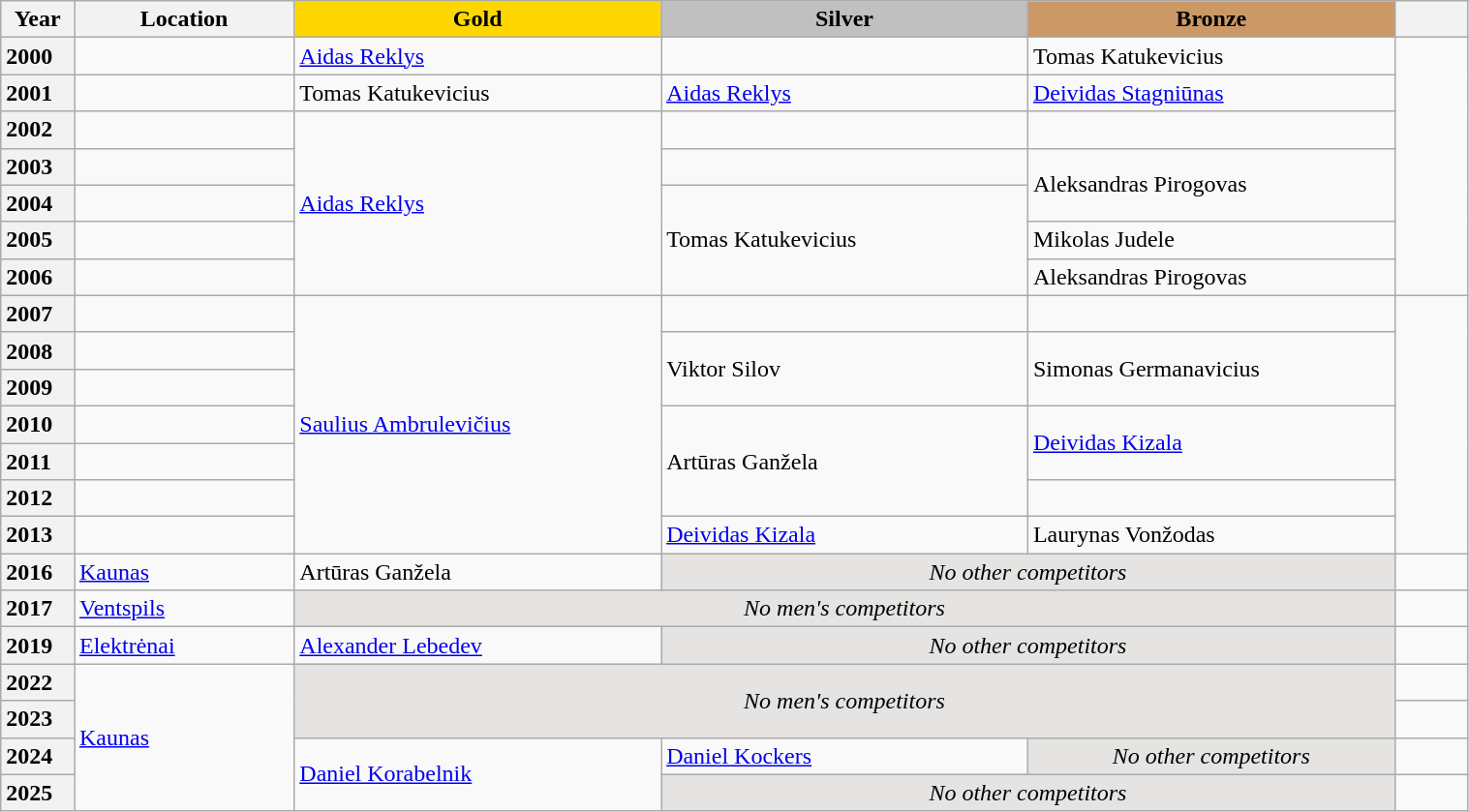<table class="wikitable unsortable" style="text-align:left; width:80%">
<tr>
<th scope="col" style="text-align:center; width:5%">Year</th>
<th scope="col" style="text-align:center; width:15%">Location</th>
<td scope="col" style="text-align:center; width:25%; background:gold"><strong>Gold</strong></td>
<td scope="col" style="text-align:center; width:25%; background:silver"><strong>Silver</strong></td>
<td scope="col" style="text-align:center; width:25%; background:#c96"><strong>Bronze</strong></td>
<th scope="col" style="text-align:center; width:5%"></th>
</tr>
<tr>
<th scope="row" style="text-align:left">2000</th>
<td></td>
<td><a href='#'>Aidas Reklys</a></td>
<td></td>
<td>Tomas Katukevicius</td>
<td rowspan="7"></td>
</tr>
<tr>
<th scope="row" style="text-align:left">2001</th>
<td></td>
<td>Tomas Katukevicius</td>
<td><a href='#'>Aidas Reklys</a></td>
<td><a href='#'>Deividas Stagniūnas</a></td>
</tr>
<tr>
<th scope="row" style="text-align:left">2002</th>
<td></td>
<td rowspan="5"><a href='#'>Aidas Reklys</a></td>
<td></td>
<td></td>
</tr>
<tr>
<th scope="row" style="text-align:left">2003</th>
<td></td>
<td></td>
<td rowspan="2">Aleksandras Pirogovas</td>
</tr>
<tr>
<th scope="row" style="text-align:left">2004</th>
<td></td>
<td rowspan="3">Tomas Katukevicius</td>
</tr>
<tr>
<th scope="row" style="text-align:left">2005</th>
<td></td>
<td>Mikolas Judele</td>
</tr>
<tr>
<th scope="row" style="text-align:left">2006</th>
<td></td>
<td>Aleksandras Pirogovas</td>
</tr>
<tr>
<th scope="row" style="text-align:left">2007</th>
<td></td>
<td rowspan="7"><a href='#'>Saulius Ambrulevičius</a></td>
<td></td>
<td></td>
<td rowspan="7"></td>
</tr>
<tr>
<th scope="row" style="text-align:left">2008</th>
<td></td>
<td rowspan="2">Viktor Silov</td>
<td rowspan="2">Simonas Germanavicius</td>
</tr>
<tr>
<th scope="row" style="text-align:left">2009</th>
<td></td>
</tr>
<tr>
<th scope="row" style="text-align:left">2010</th>
<td></td>
<td rowspan="3">Artūras Ganžela</td>
<td rowspan="2"><a href='#'>Deividas Kizala</a></td>
</tr>
<tr>
<th scope="row" style="text-align:left">2011</th>
<td></td>
</tr>
<tr>
<th scope="row" style="text-align:left">2012</th>
<td></td>
<td></td>
</tr>
<tr>
<th scope="row" style="text-align:left">2013</th>
<td></td>
<td><a href='#'>Deividas Kizala</a></td>
<td>Laurynas Vonžodas</td>
</tr>
<tr>
<th scope="row" style="text-align:left">2016</th>
<td><a href='#'>Kaunas</a></td>
<td>Artūras Ganžela</td>
<td colspan="2" align="center" bgcolor="e5e4e2"><em>No other competitors</em></td>
<td></td>
</tr>
<tr>
<th scope="row" style="text-align:left">2017</th>
<td> <a href='#'>Ventspils</a></td>
<td colspan="3" align="center" bgcolor="e5e4e2"><em>No men's competitors</em></td>
<td></td>
</tr>
<tr>
<th scope="row" style="text-align:left">2019</th>
<td><a href='#'>Elektrėnai</a></td>
<td> <a href='#'>Alexander Lebedev</a></td>
<td colspan="2" align="center" bgcolor="e5e4e2"><em>No other competitors</em></td>
<td></td>
</tr>
<tr>
<th scope="row" style="text-align:left">2022</th>
<td rowspan="4"><a href='#'>Kaunas</a></td>
<td colspan="3" rowspan="2" align="center" bgcolor="e5e4e2"><em>No men's competitors</em></td>
<td></td>
</tr>
<tr>
<th scope="row" style="text-align:left">2023</th>
<td></td>
</tr>
<tr>
<th scope="row" style="text-align:left">2024</th>
<td rowspan="2"><a href='#'>Daniel Korabelnik</a></td>
<td><a href='#'>Daniel Kockers</a></td>
<td align="center" bgcolor="e5e4e2"><em>No other competitors</em></td>
<td></td>
</tr>
<tr>
<th scope="row" style="text-align:left">2025</th>
<td colspan="2" align="center" bgcolor="e5e4e2"><em>No other competitors</em></td>
<td></td>
</tr>
</table>
